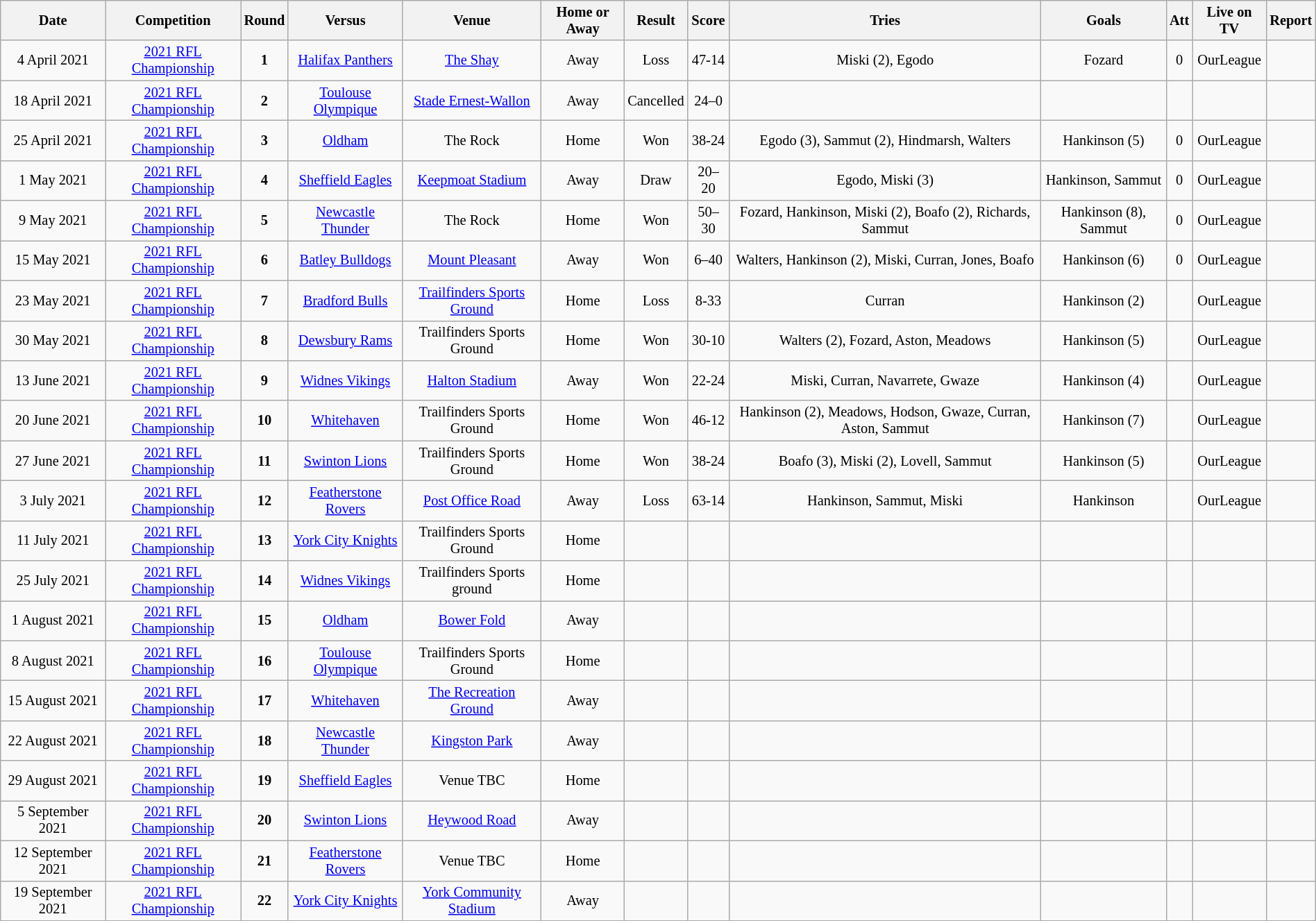<table class="wikitable" style="text-align: center; font-size:85%;" width="100%">
<tr>
<th>Date</th>
<th>Competition</th>
<th>Round</th>
<th>Versus</th>
<th>Venue</th>
<th>Home or Away</th>
<th>Result</th>
<th>Score</th>
<th>Tries</th>
<th>Goals</th>
<th>Att</th>
<th>Live on TV</th>
<th>Report</th>
</tr>
<tr>
<td>4 April 2021</td>
<td><a href='#'>2021 RFL Championship</a></td>
<td><strong>1</strong></td>
<td> <a href='#'>Halifax Panthers</a></td>
<td><a href='#'>The Shay</a></td>
<td>Away</td>
<td>Loss</td>
<td>47-14</td>
<td>Miski (2), Egodo</td>
<td>Fozard</td>
<td>0</td>
<td>OurLeague</td>
<td></td>
</tr>
<tr>
<td>18 April 2021</td>
<td><a href='#'>2021 RFL Championship</a></td>
<td><strong>2</strong></td>
<td> <a href='#'>Toulouse Olympique</a></td>
<td><a href='#'>Stade Ernest-Wallon</a></td>
<td>Away</td>
<td>Cancelled</td>
<td>24–0</td>
<td></td>
<td></td>
<td></td>
<td></td>
<td></td>
</tr>
<tr>
<td>25 April 2021</td>
<td><a href='#'>2021 RFL Championship</a></td>
<td><strong>3</strong></td>
<td> <a href='#'>Oldham</a></td>
<td>The Rock</td>
<td>Home</td>
<td>Won</td>
<td>38-24</td>
<td>Egodo (3), Sammut (2), Hindmarsh, Walters</td>
<td>Hankinson (5)</td>
<td>0</td>
<td>OurLeague</td>
<td></td>
</tr>
<tr>
<td>1 May 2021</td>
<td><a href='#'>2021 RFL Championship</a></td>
<td><strong>4</strong></td>
<td> <a href='#'>Sheffield Eagles</a></td>
<td><a href='#'>Keepmoat Stadium</a></td>
<td>Away</td>
<td>Draw</td>
<td>20–20</td>
<td>Egodo, Miski (3)</td>
<td>Hankinson, Sammut</td>
<td>0</td>
<td>OurLeague</td>
<td></td>
</tr>
<tr>
<td>9 May 2021</td>
<td><a href='#'>2021 RFL Championship</a></td>
<td><strong>5</strong></td>
<td> <a href='#'>Newcastle Thunder</a></td>
<td>The Rock</td>
<td>Home</td>
<td>Won</td>
<td>50–30</td>
<td>Fozard, Hankinson, Miski (2), Boafo (2), Richards, Sammut</td>
<td>Hankinson (8), Sammut</td>
<td>0</td>
<td>OurLeague</td>
<td></td>
</tr>
<tr>
<td>15 May 2021</td>
<td><a href='#'>2021 RFL Championship</a></td>
<td><strong>6</strong></td>
<td> <a href='#'>Batley Bulldogs</a></td>
<td><a href='#'>Mount Pleasant</a></td>
<td>Away</td>
<td>Won</td>
<td>6–40</td>
<td>Walters, Hankinson (2), Miski, Curran, Jones, Boafo</td>
<td>Hankinson (6)</td>
<td>0</td>
<td>OurLeague</td>
<td></td>
</tr>
<tr>
<td>23 May 2021</td>
<td><a href='#'>2021 RFL Championship</a></td>
<td><strong>7</strong></td>
<td> <a href='#'>Bradford Bulls</a></td>
<td><a href='#'>Trailfinders Sports Ground</a></td>
<td>Home</td>
<td>Loss</td>
<td>8-33</td>
<td>Curran</td>
<td>Hankinson (2)</td>
<td></td>
<td>OurLeague</td>
<td></td>
</tr>
<tr>
<td>30 May 2021</td>
<td><a href='#'>2021 RFL Championship</a></td>
<td><strong>8</strong></td>
<td> <a href='#'>Dewsbury Rams</a></td>
<td>Trailfinders Sports Ground</td>
<td>Home</td>
<td>Won</td>
<td>30-10</td>
<td>Walters (2), Fozard, Aston, Meadows</td>
<td>Hankinson (5)</td>
<td></td>
<td>OurLeague</td>
<td></td>
</tr>
<tr>
<td>13 June 2021</td>
<td><a href='#'>2021 RFL Championship</a></td>
<td><strong>9</strong></td>
<td> <a href='#'>Widnes Vikings</a></td>
<td><a href='#'>Halton Stadium</a></td>
<td>Away</td>
<td>Won</td>
<td>22-24</td>
<td>Miski, Curran, Navarrete, Gwaze</td>
<td>Hankinson (4)</td>
<td></td>
<td>OurLeague</td>
<td></td>
</tr>
<tr>
<td>20 June 2021</td>
<td><a href='#'>2021 RFL Championship</a></td>
<td><strong>10</strong></td>
<td> <a href='#'>Whitehaven</a></td>
<td>Trailfinders Sports Ground</td>
<td>Home</td>
<td>Won</td>
<td>46-12</td>
<td>Hankinson (2), Meadows, Hodson, Gwaze, Curran, Aston, Sammut</td>
<td>Hankinson (7)</td>
<td></td>
<td>OurLeague</td>
<td></td>
</tr>
<tr>
<td>27 June 2021</td>
<td><a href='#'>2021 RFL Championship</a></td>
<td><strong>11</strong></td>
<td> <a href='#'>Swinton Lions</a></td>
<td>Trailfinders Sports Ground</td>
<td>Home</td>
<td>Won</td>
<td>38-24</td>
<td>Boafo (3), Miski (2), Lovell, Sammut</td>
<td>Hankinson (5)</td>
<td></td>
<td>OurLeague</td>
<td></td>
</tr>
<tr>
<td>3 July 2021</td>
<td><a href='#'>2021 RFL Championship</a></td>
<td><strong>12</strong></td>
<td> <a href='#'>Featherstone Rovers</a></td>
<td><a href='#'>Post Office Road</a></td>
<td>Away</td>
<td>Loss</td>
<td>63-14</td>
<td>Hankinson, Sammut, Miski</td>
<td>Hankinson</td>
<td></td>
<td>OurLeague</td>
<td></td>
</tr>
<tr>
<td>11 July 2021</td>
<td><a href='#'>2021 RFL Championship</a></td>
<td><strong>13</strong></td>
<td> <a href='#'>York City Knights</a></td>
<td>Trailfinders Sports Ground</td>
<td>Home</td>
<td></td>
<td></td>
<td></td>
<td></td>
<td></td>
<td></td>
<td></td>
</tr>
<tr>
<td>25 July 2021</td>
<td><a href='#'>2021 RFL Championship</a></td>
<td><strong>14</strong></td>
<td> <a href='#'>Widnes Vikings</a></td>
<td>Trailfinders Sports ground</td>
<td>Home</td>
<td></td>
<td></td>
<td></td>
<td></td>
<td></td>
<td></td>
<td></td>
</tr>
<tr>
<td>1 August 2021</td>
<td><a href='#'>2021 RFL Championship</a></td>
<td><strong>15</strong></td>
<td> <a href='#'>Oldham</a></td>
<td><a href='#'>Bower Fold</a></td>
<td>Away</td>
<td></td>
<td></td>
<td></td>
<td></td>
<td></td>
<td></td>
<td></td>
</tr>
<tr>
<td>8 August 2021</td>
<td><a href='#'>2021 RFL Championship</a></td>
<td><strong>16</strong></td>
<td> <a href='#'>Toulouse Olympique</a></td>
<td>Trailfinders Sports Ground</td>
<td>Home</td>
<td></td>
<td></td>
<td></td>
<td></td>
<td></td>
<td></td>
<td></td>
</tr>
<tr>
<td>15 August 2021</td>
<td><a href='#'>2021 RFL Championship</a></td>
<td><strong>17</strong></td>
<td> <a href='#'>Whitehaven</a></td>
<td><a href='#'>The Recreation Ground</a></td>
<td>Away</td>
<td></td>
<td></td>
<td></td>
<td></td>
<td></td>
<td></td>
<td></td>
</tr>
<tr>
<td>22 August 2021</td>
<td><a href='#'>2021 RFL Championship</a></td>
<td><strong>18</strong></td>
<td> <a href='#'>Newcastle Thunder</a></td>
<td><a href='#'>Kingston Park</a></td>
<td>Away</td>
<td></td>
<td></td>
<td></td>
<td></td>
<td></td>
<td></td>
<td></td>
</tr>
<tr>
<td>29 August 2021</td>
<td><a href='#'>2021 RFL Championship</a></td>
<td><strong>19</strong></td>
<td> <a href='#'>Sheffield Eagles</a></td>
<td>Venue TBC</td>
<td>Home</td>
<td></td>
<td></td>
<td></td>
<td></td>
<td></td>
<td></td>
<td></td>
</tr>
<tr>
<td>5 September 2021</td>
<td><a href='#'>2021 RFL Championship</a></td>
<td><strong>20</strong></td>
<td> <a href='#'>Swinton Lions</a></td>
<td><a href='#'>Heywood Road</a></td>
<td>Away</td>
<td></td>
<td></td>
<td></td>
<td></td>
<td></td>
<td></td>
<td></td>
</tr>
<tr>
<td>12 September 2021</td>
<td><a href='#'>2021 RFL Championship</a></td>
<td><strong>21</strong></td>
<td> <a href='#'>Featherstone Rovers</a></td>
<td>Venue TBC</td>
<td>Home</td>
<td></td>
<td></td>
<td></td>
<td></td>
<td></td>
<td></td>
<td></td>
</tr>
<tr>
<td>19 September 2021</td>
<td><a href='#'>2021 RFL Championship</a></td>
<td><strong>22</strong></td>
<td> <a href='#'>York City Knights</a></td>
<td><a href='#'>York Community Stadium</a></td>
<td>Away</td>
<td></td>
<td></td>
<td></td>
<td></td>
<td></td>
<td></td>
<td></td>
</tr>
<tr>
</tr>
</table>
